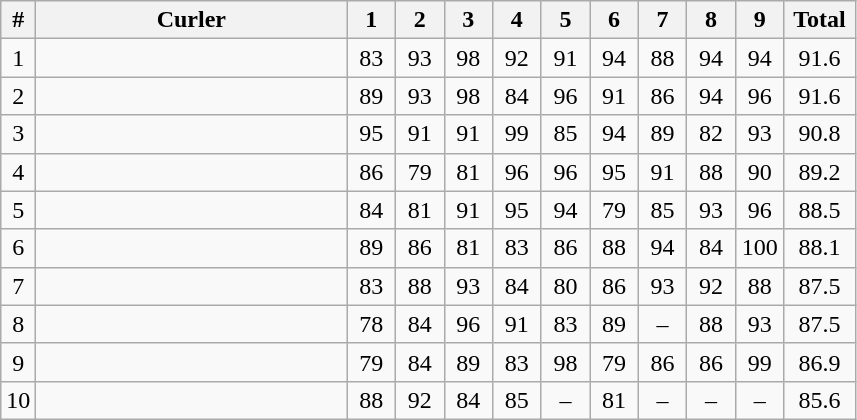<table class="wikitable sortable" style="text-align:center">
<tr>
<th>#</th>
<th width=200>Curler</th>
<th width=25>1</th>
<th width=25>2</th>
<th width=25>3</th>
<th width=25>4</th>
<th width=25>5</th>
<th width=25>6</th>
<th width=25>7</th>
<th width=25>8</th>
<th width=25>9</th>
<th width=40>Total</th>
</tr>
<tr>
<td>1</td>
<td align=left></td>
<td>83</td>
<td>93</td>
<td>98</td>
<td>92</td>
<td>91</td>
<td>94</td>
<td>88</td>
<td>94</td>
<td>94</td>
<td>91.6</td>
</tr>
<tr>
<td>2</td>
<td align=left></td>
<td>89</td>
<td>93</td>
<td>98</td>
<td>84</td>
<td>96</td>
<td>91</td>
<td>86</td>
<td>94</td>
<td>96</td>
<td>91.6</td>
</tr>
<tr>
<td>3</td>
<td align=left></td>
<td>95</td>
<td>91</td>
<td>91</td>
<td>99</td>
<td>85</td>
<td>94</td>
<td>89</td>
<td>82</td>
<td>93</td>
<td>90.8</td>
</tr>
<tr>
<td>4</td>
<td align=left></td>
<td>86</td>
<td>79</td>
<td>81</td>
<td>96</td>
<td>96</td>
<td>95</td>
<td>91</td>
<td>88</td>
<td>90</td>
<td>89.2</td>
</tr>
<tr>
<td>5</td>
<td align=left></td>
<td>84</td>
<td>81</td>
<td>91</td>
<td>95</td>
<td>94</td>
<td>79</td>
<td>85</td>
<td>93</td>
<td>96</td>
<td>88.5</td>
</tr>
<tr>
<td>6</td>
<td align=left></td>
<td>89</td>
<td>86</td>
<td>81</td>
<td>83</td>
<td>86</td>
<td>88</td>
<td>94</td>
<td>84</td>
<td>100</td>
<td>88.1</td>
</tr>
<tr>
<td>7</td>
<td align=left></td>
<td>83</td>
<td>88</td>
<td>93</td>
<td>84</td>
<td>80</td>
<td>86</td>
<td>93</td>
<td>92</td>
<td>88</td>
<td>87.5</td>
</tr>
<tr>
<td>8</td>
<td align=left></td>
<td>78</td>
<td>84</td>
<td>96</td>
<td>91</td>
<td>83</td>
<td>89</td>
<td>–</td>
<td>88</td>
<td>93</td>
<td>87.5</td>
</tr>
<tr>
<td>9</td>
<td align=left></td>
<td>79</td>
<td>84</td>
<td>89</td>
<td>83</td>
<td>98</td>
<td>79</td>
<td>86</td>
<td>86</td>
<td>99</td>
<td>86.9</td>
</tr>
<tr>
<td>10</td>
<td align=left></td>
<td>88</td>
<td>92</td>
<td>84</td>
<td>85</td>
<td>–</td>
<td>81</td>
<td>–</td>
<td>–</td>
<td>–</td>
<td>85.6</td>
</tr>
</table>
